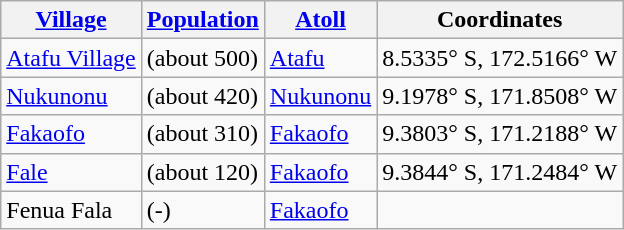<table class="wikitable sortable" style="text-align:left">
<tr>
<th><a href='#'>Village</a></th>
<th><a href='#'>Population</a></th>
<th><a href='#'>Atoll</a></th>
<th>Coordinates</th>
</tr>
<tr>
<td><a href='#'>Atafu Village</a></td>
<td>(about 500)</td>
<td><a href='#'>Atafu</a></td>
<td>8.5335° S, 172.5166° W</td>
</tr>
<tr>
<td><a href='#'>Nukunonu</a></td>
<td>(about 420)</td>
<td><a href='#'>Nukunonu</a></td>
<td>9.1978° S, 171.8508° W</td>
</tr>
<tr>
<td><a href='#'>Fakaofo</a></td>
<td>(about 310)</td>
<td><a href='#'>Fakaofo</a></td>
<td>9.3803° S, 171.2188° W</td>
</tr>
<tr>
<td><a href='#'>Fale</a></td>
<td>(about 120)</td>
<td><a href='#'>Fakaofo</a></td>
<td>9.3844° S, 171.2484° W</td>
</tr>
<tr>
<td>Fenua Fala</td>
<td>(-)</td>
<td><a href='#'>Fakaofo</a></td>
<td></td>
</tr>
</table>
